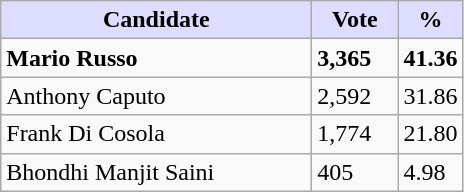<table class="wikitable">
<tr>
<th style="background:#ddf; width:200px;">Candidate</th>
<th style="background:#ddf; width:50px;">Vote</th>
<th style="background:#ddf; width:30px;">%</th>
</tr>
<tr>
<td><strong>Mario Russo</strong></td>
<td><strong>3,365</strong></td>
<td><strong>41.36</strong></td>
</tr>
<tr>
<td>Anthony Caputo</td>
<td>2,592</td>
<td>31.86</td>
</tr>
<tr>
<td>Frank Di Cosola</td>
<td>1,774</td>
<td>21.80</td>
</tr>
<tr>
<td>Bhondhi Manjit Saini</td>
<td>405</td>
<td>4.98</td>
</tr>
</table>
